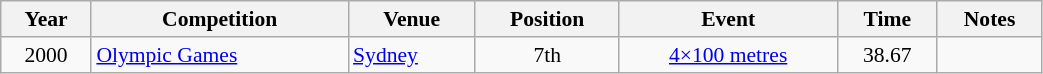<table class="wikitable" width=55% style="font-size:90%; text-align:center;">
<tr>
<th>Year</th>
<th>Competition</th>
<th>Venue</th>
<th>Position</th>
<th>Event</th>
<th>Time</th>
<th>Notes</th>
</tr>
<tr>
<td rowspan=1>2000</td>
<td rowspan=1 align=left><a href='#'>Olympic Games</a></td>
<td rowspan=1 align=left> <a href='#'>Sydney</a></td>
<td>7th</td>
<td><a href='#'>4×100 metres</a></td>
<td>38.67</td>
<td></td>
</tr>
</table>
